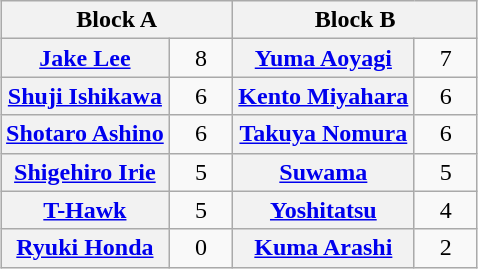<table class="wikitable" style="margin: 1em auto 1em auto;text-align:center">
<tr>
<th colspan="2">Block A</th>
<th colspan="2">Block B</th>
</tr>
<tr>
<th><a href='#'>Jake Lee</a></th>
<td style="width:35px">8</td>
<th><a href='#'>Yuma Aoyagi</a></th>
<td style="width:35px">7</td>
</tr>
<tr>
<th><a href='#'>Shuji Ishikawa</a></th>
<td>6</td>
<th><a href='#'>Kento Miyahara</a></th>
<td>6</td>
</tr>
<tr>
<th><a href='#'>Shotaro Ashino</a></th>
<td>6</td>
<th><a href='#'>Takuya Nomura</a></th>
<td>6</td>
</tr>
<tr>
<th><a href='#'>Shigehiro Irie</a></th>
<td>5</td>
<th><a href='#'>Suwama</a></th>
<td>5</td>
</tr>
<tr>
<th><a href='#'>T-Hawk</a></th>
<td>5</td>
<th><a href='#'>Yoshitatsu</a></th>
<td>4</td>
</tr>
<tr>
<th><a href='#'>Ryuki Honda</a></th>
<td>0</td>
<th><a href='#'>Kuma Arashi</a></th>
<td>2</td>
</tr>
</table>
